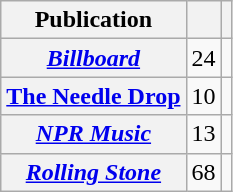<table class="wikitable sortable plainrowheaders">
<tr>
<th scope="col">Publication</th>
<th scope="col"></th>
<th scope="col"></th>
</tr>
<tr>
<th scope="row"><em><a href='#'>Billboard</a></em></th>
<td>24</td>
<td></td>
</tr>
<tr>
<th scope="row"><a href='#'>The Needle Drop</a></th>
<td>10</td>
<td></td>
</tr>
<tr>
<th scope="row"><em><a href='#'>NPR Music</a></em></th>
<td>13</td>
<td></td>
</tr>
<tr>
<th scope="row"><em><a href='#'>Rolling Stone</a></em></th>
<td>68</td>
<td></td>
</tr>
</table>
